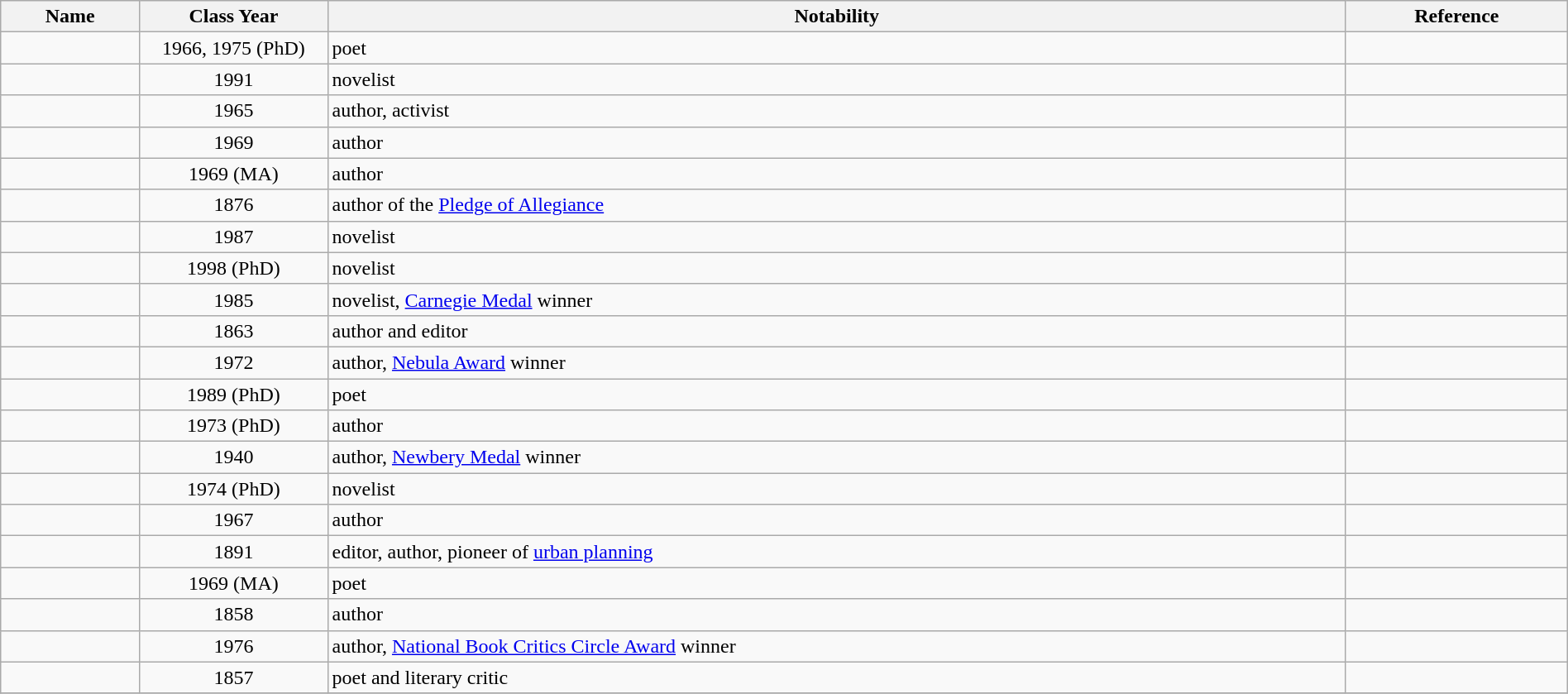<table class="wikitable sortable" style="width:100%">
<tr>
<th style="width:*;">Name</th>
<th style="width:12%;">Class Year</th>
<th style="width:65%;" class="unsortable">Notability</th>
<th style="width:*;" class="unsortable">Reference</th>
</tr>
<tr>
<td></td>
<td style="text-align:center;">1966, 1975 (PhD)</td>
<td>poet</td>
<td style="text-align:center;"></td>
</tr>
<tr>
<td></td>
<td style="text-align:center;">1991</td>
<td>novelist</td>
<td style="text-align:center;"></td>
</tr>
<tr>
<td></td>
<td style="text-align:center;">1965</td>
<td>author, activist</td>
<td style="text-align:center;"></td>
</tr>
<tr>
<td></td>
<td style="text-align:center;">1969</td>
<td>author</td>
<td style="text-align:center;"></td>
</tr>
<tr>
<td></td>
<td style="text-align:center;">1969 (MA)</td>
<td>author</td>
<td style="text-align:center;"></td>
</tr>
<tr>
<td></td>
<td style="text-align:center;">1876</td>
<td>author of the <a href='#'>Pledge of Allegiance</a></td>
<td style="text-align:center;"></td>
</tr>
<tr>
<td></td>
<td style="text-align:center;">1987</td>
<td>novelist</td>
<td style="text-align:center;"></td>
</tr>
<tr>
<td></td>
<td style="text-align:center;">1998 (PhD)</td>
<td>novelist</td>
<td style="text-align:center;"></td>
</tr>
<tr>
<td></td>
<td style="text-align:center;">1985</td>
<td>novelist, <a href='#'>Carnegie Medal</a> winner</td>
<td style="text-align:center;"></td>
</tr>
<tr>
<td></td>
<td style="text-align:center;">1863</td>
<td>author and editor</td>
<td style="text-align:center;"></td>
</tr>
<tr>
<td></td>
<td style="text-align:center;">1972</td>
<td>author, <a href='#'>Nebula Award</a> winner</td>
<td style="text-align:center;"></td>
</tr>
<tr>
<td></td>
<td style="text-align:center;">1989 (PhD)</td>
<td>poet</td>
<td style="text-align:center;"></td>
</tr>
<tr>
<td></td>
<td style="text-align:center;">1973 (PhD)</td>
<td>author</td>
<td style="text-align:center;"></td>
</tr>
<tr>
<td></td>
<td style="text-align:center;">1940</td>
<td>author, <a href='#'>Newbery Medal</a> winner</td>
<td style="text-align:center;"></td>
</tr>
<tr>
<td></td>
<td style="text-align:center;">1974 (PhD)</td>
<td>novelist</td>
<td style="text-align:center;"></td>
</tr>
<tr>
<td></td>
<td style="text-align:center;">1967</td>
<td>author</td>
<td style="text-align:center;"></td>
</tr>
<tr>
<td></td>
<td style="text-align:center;">1891</td>
<td>editor, author, pioneer of <a href='#'>urban planning</a></td>
<td style="text-align:center;"></td>
</tr>
<tr>
<td></td>
<td style="text-align:center;">1969 (MA)</td>
<td>poet</td>
<td style="text-align:center;"></td>
</tr>
<tr>
<td></td>
<td style="text-align:center;">1858</td>
<td>author</td>
<td style="text-align:center;"></td>
</tr>
<tr>
<td></td>
<td style="text-align:center;">1976</td>
<td>author, <a href='#'>National Book Critics Circle Award</a> winner</td>
<td style="text-align:center;"></td>
</tr>
<tr>
<td></td>
<td style="text-align:center;">1857</td>
<td>poet and literary critic</td>
<td style="text-align:center;"></td>
</tr>
<tr>
</tr>
</table>
